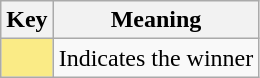<table class="wikitable">
<tr>
<th scope="col" style="width:%;">Key</th>
<th scope="col" style="width:%;">Meaning</th>
</tr>
<tr>
<td style="background:#FAEB86"></td>
<td>Indicates the winner</td>
</tr>
</table>
